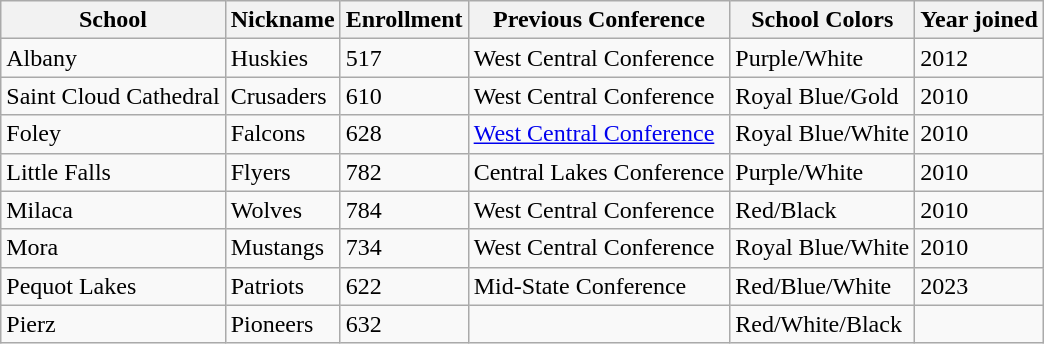<table class="wikitable">
<tr>
<th>School</th>
<th>Nickname</th>
<th>Enrollment</th>
<th>Previous Conference</th>
<th>School Colors</th>
<th>Year joined</th>
</tr>
<tr>
<td>Albany</td>
<td>Huskies</td>
<td>517</td>
<td>West Central Conference</td>
<td>Purple/White</td>
<td>2012</td>
</tr>
<tr>
<td Cathedral High School (St. Cloud, Minnesota)>Saint Cloud Cathedral</td>
<td>Crusaders</td>
<td>610</td>
<td>West Central Conference</td>
<td>Royal Blue/Gold</td>
<td>2010</td>
</tr>
<tr>
<td>Foley</td>
<td>Falcons</td>
<td>628</td>
<td><a href='#'>West Central Conference</a></td>
<td>Royal Blue/White</td>
<td>2010</td>
</tr>
<tr>
<td>Little Falls</td>
<td>Flyers</td>
<td>782</td>
<td>Central Lakes Conference</td>
<td>Purple/White</td>
<td>2010</td>
</tr>
<tr>
<td>Milaca</td>
<td>Wolves</td>
<td>784</td>
<td>West Central Conference</td>
<td>Red/Black</td>
<td>2010</td>
</tr>
<tr>
<td>Mora</td>
<td>Mustangs</td>
<td>734</td>
<td>West Central Conference</td>
<td>Royal Blue/White</td>
<td>2010</td>
</tr>
<tr>
<td>Pequot Lakes</td>
<td>Patriots</td>
<td>622</td>
<td>Mid-State Conference</td>
<td>Red/Blue/White</td>
<td>2023</td>
</tr>
<tr>
<td>Pierz</td>
<td>Pioneers</td>
<td>632</td>
<td></td>
<td>Red/White/Black</td>
<td></td>
</tr>
</table>
